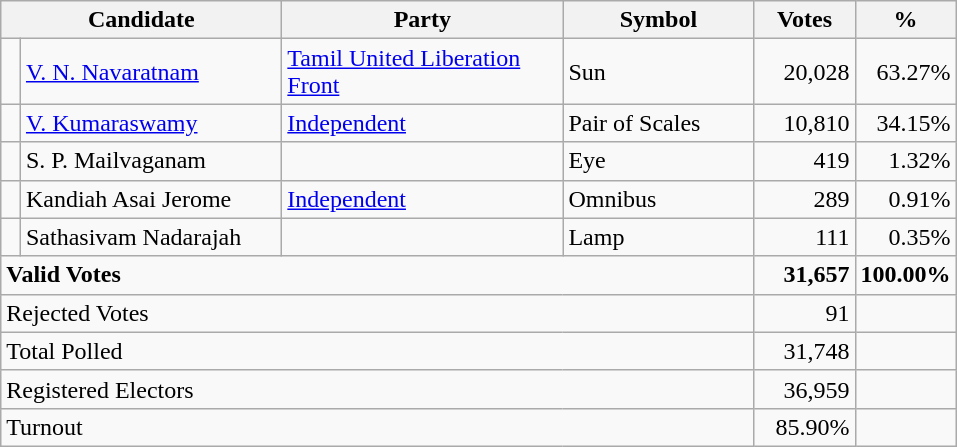<table class="wikitable" border="1" style="text-align:right;">
<tr>
<th align=left colspan=2 width="180">Candidate</th>
<th align=left width="180">Party</th>
<th align=left width="120">Symbol</th>
<th align=left width="60">Votes</th>
<th align=left width="60">%</th>
</tr>
<tr>
<td bgcolor=> </td>
<td align=left><a href='#'>V. N. Navaratnam</a></td>
<td align=left><a href='#'>Tamil United Liberation Front</a></td>
<td align=left>Sun</td>
<td>20,028</td>
<td>63.27%</td>
</tr>
<tr>
<td></td>
<td align=left><a href='#'>V. Kumaraswamy</a></td>
<td align=left><a href='#'>Independent</a></td>
<td align=left>Pair of Scales</td>
<td>10,810</td>
<td>34.15%</td>
</tr>
<tr>
<td></td>
<td align=left>S. P. Mailvaganam</td>
<td></td>
<td align=left>Eye</td>
<td>419</td>
<td>1.32%</td>
</tr>
<tr>
<td></td>
<td align=left>Kandiah Asai Jerome</td>
<td align=left><a href='#'>Independent</a></td>
<td align=left>Omnibus</td>
<td>289</td>
<td>0.91%</td>
</tr>
<tr>
<td></td>
<td align=left>Sathasivam Nadarajah</td>
<td></td>
<td align=left>Lamp</td>
<td>111</td>
<td>0.35%</td>
</tr>
<tr>
<td align=left colspan=4><strong>Valid Votes</strong></td>
<td><strong>31,657</strong></td>
<td><strong>100.00%</strong></td>
</tr>
<tr>
<td align=left colspan=4>Rejected Votes</td>
<td>91</td>
<td></td>
</tr>
<tr>
<td align=left colspan=4>Total Polled</td>
<td>31,748</td>
<td></td>
</tr>
<tr>
<td align=left colspan=4>Registered Electors</td>
<td>36,959</td>
<td></td>
</tr>
<tr>
<td align=left colspan=4>Turnout</td>
<td>85.90%</td>
</tr>
</table>
